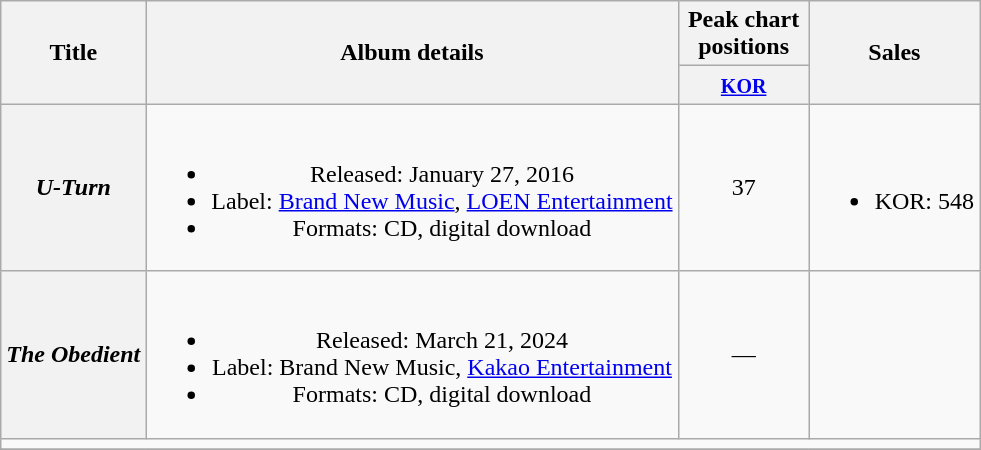<table class="wikitable plainrowheaders" style="text-align:center;">
<tr>
<th scope="col" rowspan="2">Title</th>
<th scope="col" rowspan="2">Album details</th>
<th scope="col" colspan="1" style="width:5em;">Peak chart positions</th>
<th scope="col" rowspan="2">Sales</th>
</tr>
<tr>
<th><small><a href='#'>KOR</a></small><br></th>
</tr>
<tr>
<th scope="row"><em>U-Turn</em></th>
<td><br><ul><li>Released: January 27, 2016</li><li>Label: <a href='#'>Brand New Music</a>, <a href='#'>LOEN Entertainment</a></li><li>Formats: CD, digital download</li></ul></td>
<td>37</td>
<td><br><ul><li>KOR: 548</li></ul></td>
</tr>
<tr>
<th scope="row"><em>The Obedient</em></th>
<td><br><ul><li>Released: March 21, 2024</li><li>Label: Brand New Music, <a href='#'>Kakao Entertainment</a></li><li>Formats: CD, digital download</li></ul></td>
<td>—</td>
<td></td>
</tr>
<tr>
<td colspan="4"></td>
</tr>
<tr>
</tr>
</table>
